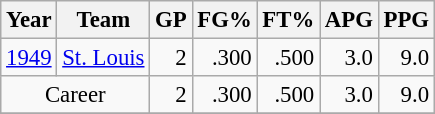<table class="wikitable sortable" style="font-size:95%; text-align:right;">
<tr>
<th>Year</th>
<th>Team</th>
<th>GP</th>
<th>FG%</th>
<th>FT%</th>
<th>APG</th>
<th>PPG</th>
</tr>
<tr>
<td style="text-align:left;"><a href='#'>1949</a></td>
<td style="text-align:left;"><a href='#'>St. Louis</a></td>
<td>2</td>
<td>.300</td>
<td>.500</td>
<td>3.0</td>
<td>9.0</td>
</tr>
<tr>
<td style="text-align:center;" colspan="2">Career</td>
<td>2</td>
<td>.300</td>
<td>.500</td>
<td>3.0</td>
<td>9.0</td>
</tr>
<tr>
</tr>
</table>
